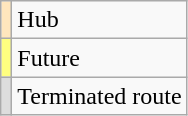<table class="wikitable sortable">
<tr>
<td style="background-color: #FFE6BD"></td>
<td>Hub</td>
</tr>
<tr>
<td style="background-color:#FFFF80"></td>
<td>Future</td>
</tr>
<tr>
<td style="background-color:#DDDDDD"></td>
<td>Terminated route</td>
</tr>
</table>
